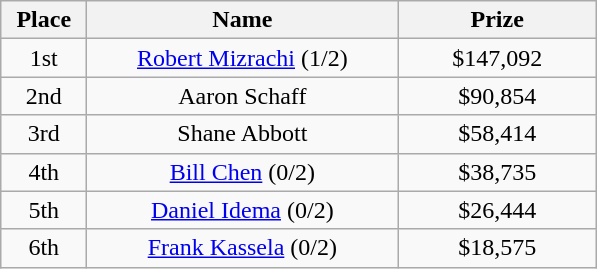<table class="wikitable">
<tr>
<th width="50">Place</th>
<th width="200">Name</th>
<th width="125">Prize</th>
</tr>
<tr>
<td align = "center">1st</td>
<td align = "center"><a href='#'>Robert Mizrachi</a> (1/2)</td>
<td align = "center">$147,092</td>
</tr>
<tr>
<td align = "center">2nd</td>
<td align = "center">Aaron Schaff</td>
<td align = "center">$90,854</td>
</tr>
<tr>
<td align = "center">3rd</td>
<td align = "center">Shane Abbott</td>
<td align = "center">$58,414</td>
</tr>
<tr>
<td align = "center">4th</td>
<td align = "center"><a href='#'>Bill Chen</a> (0/2)</td>
<td align = "center">$38,735</td>
</tr>
<tr>
<td align = "center">5th</td>
<td align = "center"><a href='#'>Daniel Idema</a> (0/2)</td>
<td align = "center">$26,444</td>
</tr>
<tr>
<td align = "center">6th</td>
<td align = "center"><a href='#'>Frank Kassela</a> (0/2)</td>
<td align = "center">$18,575</td>
</tr>
</table>
